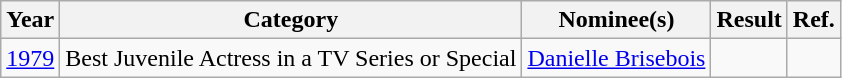<table class="wikitable">
<tr>
<th>Year</th>
<th>Category</th>
<th>Nominee(s)</th>
<th>Result</th>
<th>Ref.</th>
</tr>
<tr>
<td><a href='#'>1979</a></td>
<td>Best Juvenile Actress in a TV Series or Special</td>
<td><a href='#'>Danielle Brisebois</a></td>
<td></td>
<td align="center"></td>
</tr>
</table>
